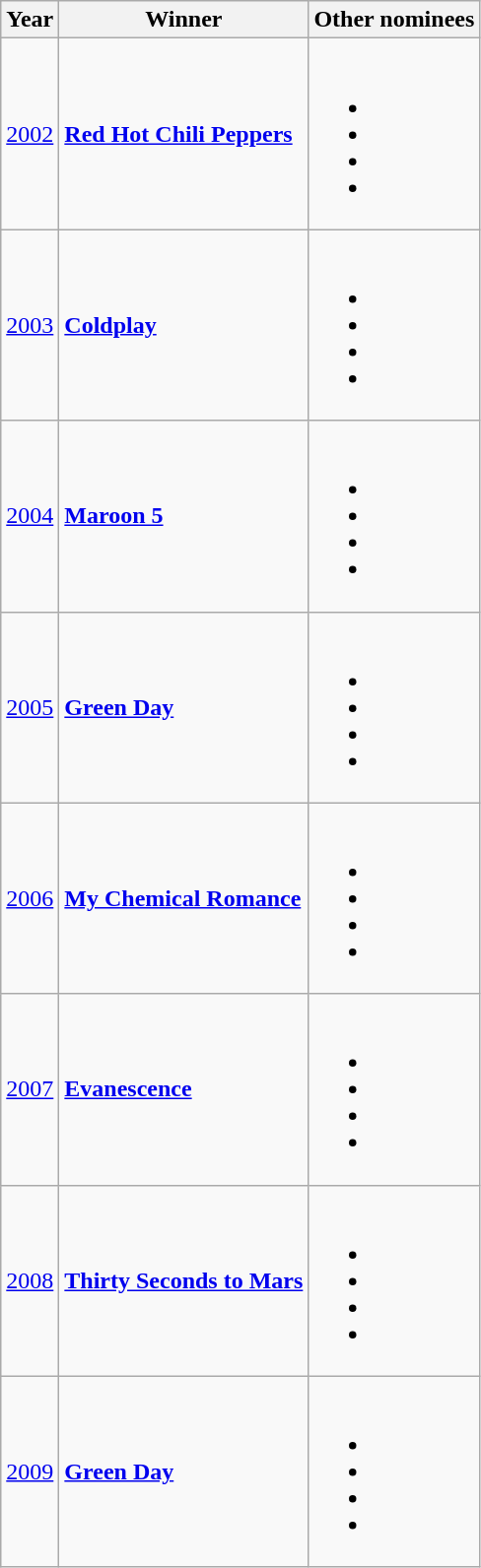<table class="wikitable">
<tr>
<th>Year</th>
<th>Winner</th>
<th>Other nominees</th>
</tr>
<tr>
<td><a href='#'>2002</a></td>
<td><strong><a href='#'>Red Hot Chili Peppers</a></strong></td>
<td><br><ul><li></li><li></li><li></li><li></li></ul></td>
</tr>
<tr>
<td><a href='#'>2003</a></td>
<td><strong><a href='#'>Coldplay</a></strong></td>
<td><br><ul><li></li><li></li><li></li><li></li></ul></td>
</tr>
<tr>
<td><a href='#'>2004</a></td>
<td><strong><a href='#'>Maroon 5</a></strong></td>
<td><br><ul><li></li><li></li><li></li><li></li></ul></td>
</tr>
<tr>
<td><a href='#'>2005</a></td>
<td><strong><a href='#'>Green Day</a></strong></td>
<td><br><ul><li></li><li></li><li></li><li></li></ul></td>
</tr>
<tr>
<td><a href='#'>2006</a></td>
<td><strong><a href='#'>My Chemical Romance</a></strong></td>
<td><br><ul><li></li><li></li><li></li><li></li></ul></td>
</tr>
<tr>
<td><a href='#'>2007</a></td>
<td><strong><a href='#'>Evanescence</a></strong></td>
<td><br><ul><li></li><li></li><li></li><li></li></ul></td>
</tr>
<tr>
<td><a href='#'>2008</a></td>
<td><strong><a href='#'>Thirty Seconds to Mars</a></strong></td>
<td><br><ul><li></li><li></li><li></li><li></li></ul></td>
</tr>
<tr>
<td><a href='#'>2009</a></td>
<td><strong><a href='#'>Green Day</a></strong></td>
<td><br><ul><li></li><li></li><li></li><li></li></ul></td>
</tr>
</table>
